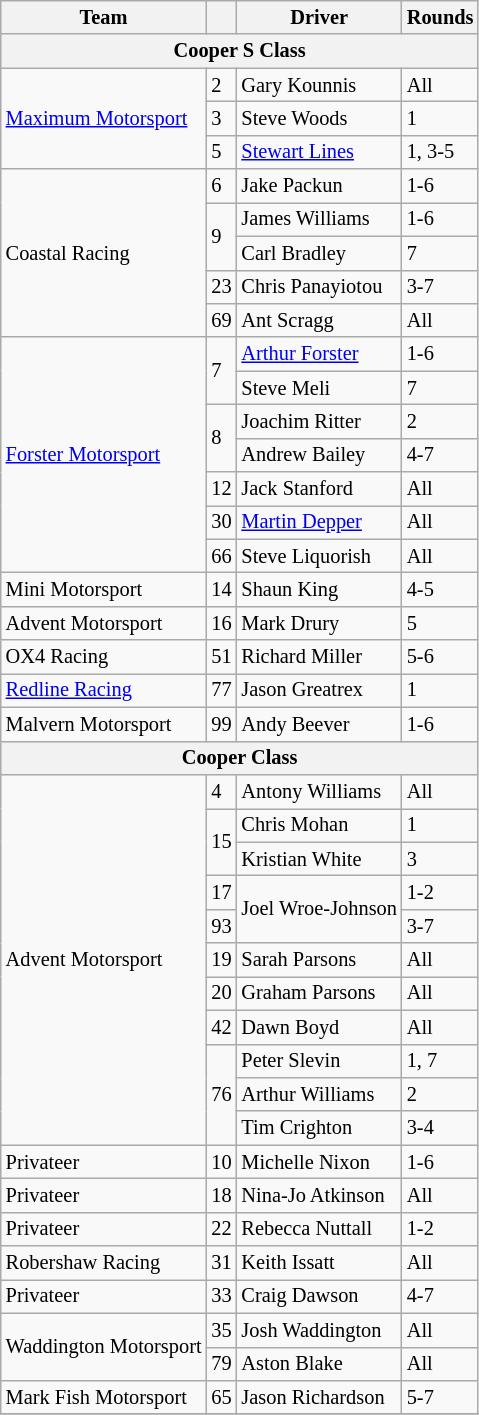<table class="wikitable" style="font-size: 85%;">
<tr>
<th>Team</th>
<th></th>
<th>Driver</th>
<th>Rounds</th>
</tr>
<tr>
<th colspan=4>Cooper S Class</th>
</tr>
<tr>
<td rowspan=3><a href='#'>Maximum Motorsport</a></td>
<td>2</td>
<td>Gary Kounnis</td>
<td>All</td>
</tr>
<tr>
<td>3</td>
<td>Steve Woods</td>
<td>1</td>
</tr>
<tr>
<td>5</td>
<td><a href='#'>Stewart Lines</a></td>
<td>1, 3-5</td>
</tr>
<tr>
<td rowspan=5>Coastal Racing</td>
<td>6</td>
<td>Jake Packun</td>
<td>1-6</td>
</tr>
<tr>
<td rowspan=2>9</td>
<td>James Williams</td>
<td>1-6</td>
</tr>
<tr>
<td>Carl Bradley</td>
<td>7</td>
</tr>
<tr>
<td>23</td>
<td>Chris Panayiotou</td>
<td>3-7</td>
</tr>
<tr>
<td>69</td>
<td>Ant Scragg</td>
<td>All</td>
</tr>
<tr>
<td rowspan=7><a href='#'>Forster Motorsport</a></td>
<td rowspan=2>7</td>
<td><a href='#'>Arthur Forster</a></td>
<td>1-6</td>
</tr>
<tr>
<td>Steve Meli</td>
<td>7</td>
</tr>
<tr>
<td rowspan=2>8</td>
<td>Joachim Ritter</td>
<td>2</td>
</tr>
<tr>
<td>Andrew Bailey</td>
<td>4-7</td>
</tr>
<tr>
<td>12</td>
<td>Jack Stanford</td>
<td>All</td>
</tr>
<tr>
<td>30</td>
<td><a href='#'>Martin Depper</a></td>
<td>All</td>
</tr>
<tr>
<td>66</td>
<td>Steve Liquorish</td>
<td>All</td>
</tr>
<tr>
<td>Mini Motorsport</td>
<td>14</td>
<td>Shaun King</td>
<td>4-5</td>
</tr>
<tr>
<td>Advent Motorsport</td>
<td>16</td>
<td>Mark Drury</td>
<td>5</td>
</tr>
<tr>
<td>OX4 Racing</td>
<td>51</td>
<td>Richard Miller</td>
<td>5-6</td>
</tr>
<tr>
<td><a href='#'>Redline Racing</a></td>
<td>77</td>
<td>Jason Greatrex</td>
<td>1</td>
</tr>
<tr>
<td>Malvern Motorsport</td>
<td>99</td>
<td>Andy Beever</td>
<td>1-6</td>
</tr>
<tr>
<th colspan=4>Cooper Class</th>
</tr>
<tr>
<td rowspan=11>Advent Motorsport</td>
<td>4</td>
<td>Antony Williams</td>
<td>All</td>
</tr>
<tr>
<td rowspan=2>15</td>
<td>Chris Mohan</td>
<td>1</td>
</tr>
<tr>
<td>Kristian White</td>
<td>3</td>
</tr>
<tr>
<td>17</td>
<td rowspan=2>Joel Wroe-Johnson</td>
<td>1-2</td>
</tr>
<tr>
<td>93</td>
<td>3-7</td>
</tr>
<tr>
<td>19</td>
<td>Sarah Parsons</td>
<td>All</td>
</tr>
<tr>
<td>20</td>
<td>Graham Parsons</td>
<td>All</td>
</tr>
<tr>
<td>42</td>
<td>Dawn Boyd</td>
<td>All</td>
</tr>
<tr>
<td rowspan=3>76</td>
<td>Peter Slevin</td>
<td>1, 7</td>
</tr>
<tr>
<td>Arthur Williams</td>
<td>2</td>
</tr>
<tr>
<td>Tim Crighton</td>
<td>3-4</td>
</tr>
<tr>
<td>Privateer</td>
<td>10</td>
<td>Michelle Nixon</td>
<td>1-6</td>
</tr>
<tr>
<td>Privateer</td>
<td>18</td>
<td>Nina-Jo Atkinson</td>
<td>All</td>
</tr>
<tr>
<td>Privateer</td>
<td>22</td>
<td>Rebecca Nuttall</td>
<td>1-2</td>
</tr>
<tr>
<td>Robershaw Racing</td>
<td>31</td>
<td>Keith Issatt</td>
<td>All</td>
</tr>
<tr>
<td>Privateer</td>
<td>33</td>
<td>Craig Dawson</td>
<td>4-7</td>
</tr>
<tr>
<td rowspan=2>Waddington Motorsport</td>
<td>35</td>
<td>Josh Waddington</td>
<td>All</td>
</tr>
<tr>
<td>79</td>
<td>Aston Blake</td>
<td>All</td>
</tr>
<tr>
<td>Mark Fish Motorsport</td>
<td>65</td>
<td>Jason Richardson</td>
<td>5-7</td>
</tr>
<tr>
</tr>
</table>
